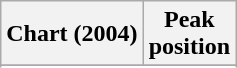<table class="wikitable sortable plainrowheaders" style="text-align:center">
<tr>
<th>Chart (2004)</th>
<th>Peak<br>position</th>
</tr>
<tr>
</tr>
<tr>
</tr>
<tr>
</tr>
</table>
